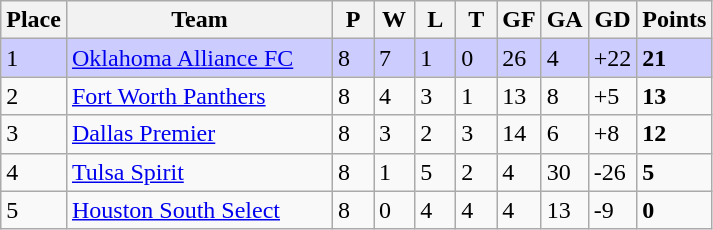<table class="wikitable">
<tr>
<th>Place</th>
<th width="170">Team</th>
<th width="20">P</th>
<th width="20">W</th>
<th width="20">L</th>
<th width="20">T</th>
<th width="20">GF</th>
<th width="20">GA</th>
<th width="25">GD</th>
<th>Points</th>
</tr>
<tr bgcolor=#ccccff>
<td>1</td>
<td><a href='#'>Oklahoma Alliance FC</a></td>
<td>8</td>
<td>7</td>
<td>1</td>
<td>0</td>
<td>26</td>
<td>4</td>
<td>+22</td>
<td><strong>21</strong></td>
</tr>
<tr>
<td>2</td>
<td><a href='#'>Fort Worth Panthers</a></td>
<td>8</td>
<td>4</td>
<td>3</td>
<td>1</td>
<td>13</td>
<td>8</td>
<td>+5</td>
<td><strong>13</strong></td>
</tr>
<tr>
<td>3</td>
<td><a href='#'>Dallas Premier</a></td>
<td>8</td>
<td>3</td>
<td>2</td>
<td>3</td>
<td>14</td>
<td>6</td>
<td>+8</td>
<td><strong>12</strong></td>
</tr>
<tr>
<td>4</td>
<td><a href='#'>Tulsa Spirit</a></td>
<td>8</td>
<td>1</td>
<td>5</td>
<td>2</td>
<td>4</td>
<td>30</td>
<td>-26</td>
<td><strong>5</strong></td>
</tr>
<tr>
<td>5</td>
<td><a href='#'>Houston South Select</a></td>
<td>8</td>
<td>0</td>
<td>4</td>
<td>4</td>
<td>4</td>
<td>13</td>
<td>-9</td>
<td><strong>0</strong></td>
</tr>
</table>
